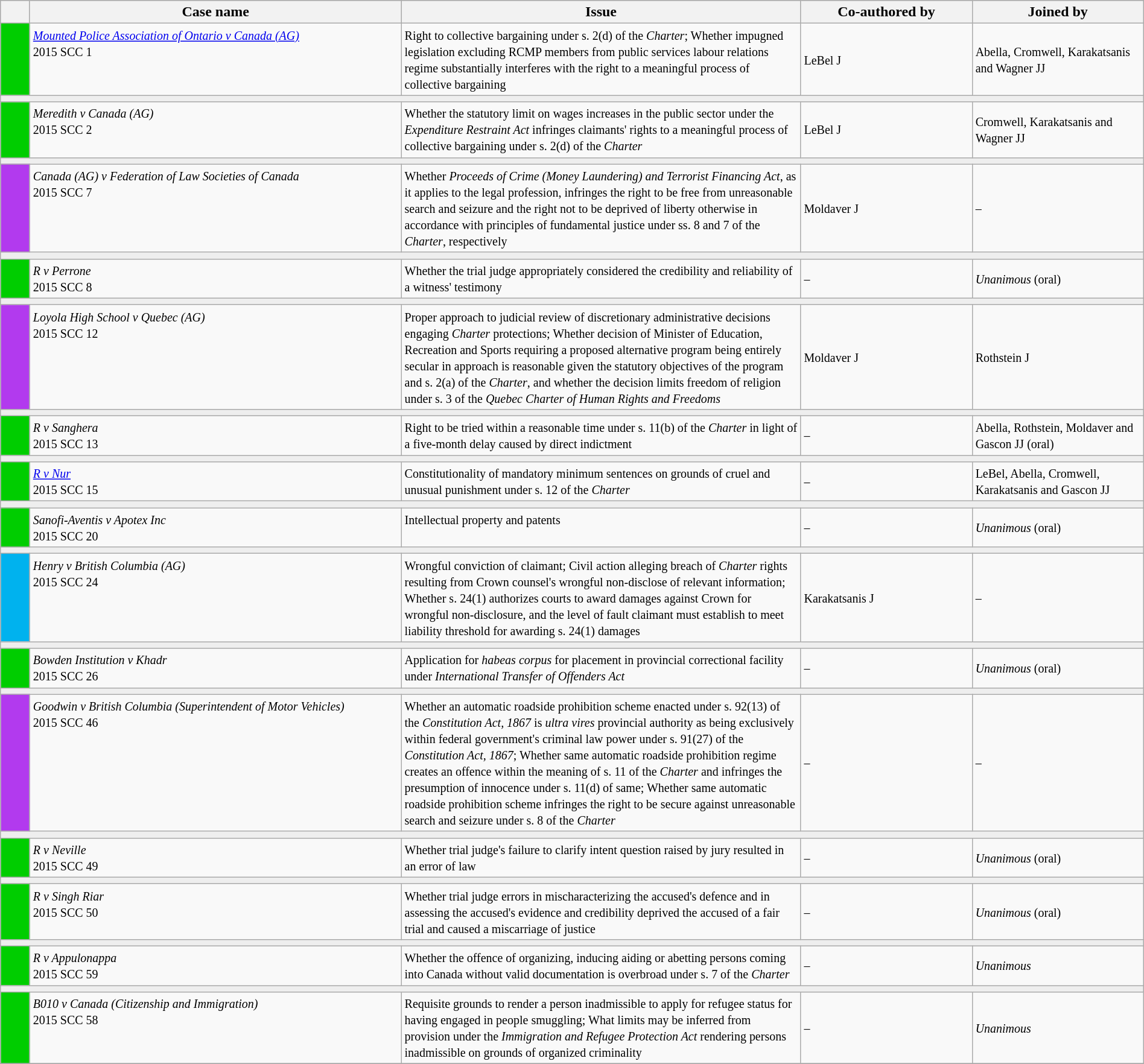<table class="wikitable" width=100%>
<tr bgcolor="#CCCCCC">
<th width=25px></th>
<th width=32.5%>Case name</th>
<th>Issue</th>
<th width=15%>Co-authored by</th>
<th width=15%>Joined by</th>
</tr>
<tr>
<td bgcolor="00cd00"></td>
<td align=left valign=top><small><em><a href='#'>Mounted Police Association of Ontario v Canada (AG)</a></em><br> 2015 SCC 1 </small></td>
<td valign=top><small> Right to collective bargaining under s. 2(d) of the <em>Charter</em>; Whether impugned legislation excluding RCMP members from public services labour relations regime substantially interferes with the right to a meaningful process of collective bargaining</small></td>
<td><small> LeBel J</small></td>
<td><small>  Abella, Cromwell, Karakatsanis and Wagner JJ</small></td>
</tr>
<tr>
<td bgcolor=#EEEEEE colspan=5 valign=top><small></small></td>
</tr>
<tr>
<td bgcolor="00cd00"></td>
<td align=left valign=top><small><em>Meredith v Canada (AG)</em><br> 2015 SCC 2 </small></td>
<td valign=top><small>Whether the statutory limit on wages increases in the public sector under the <em>Expenditure Restraint Act</em> infringes claimants' rights to a meaningful process of collective bargaining under s. 2(d) of the <em>Charter</em></small></td>
<td><small> LeBel J</small></td>
<td><small> Cromwell, Karakatsanis and Wagner JJ</small></td>
</tr>
<tr>
<td bgcolor=#EEEEEE colspan=5 valign=top><small></small></td>
</tr>
<tr>
<td bgcolor="B23AEE"></td>
<td align=left valign=top><small><em>Canada (AG) v Federation of Law Societies of Canada</em><br> 2015 SCC 7 </small></td>
<td valign=top><small>Whether <em>Proceeds of Crime (Money Laundering) and Terrorist Financing Act</em>, as it applies to the legal profession, infringes the right to be free from unreasonable search and seizure and the right not to be deprived of liberty otherwise in accordance with principles of fundamental justice under ss. 8 and 7 of the <em>Charter</em>, respectively</small></td>
<td><small> Moldaver J</small></td>
<td><small> –</small></td>
</tr>
<tr>
<td bgcolor=#EEEEEE colspan=5 valign=top><small></small></td>
</tr>
<tr>
<td bgcolor="00cd00"></td>
<td align=left valign=top><small><em>R v Perrone</em><br> 2015 SCC 8 </small></td>
<td valign=top><small>Whether the trial judge appropriately considered the credibility and reliability of a witness' testimony</small></td>
<td><small> –</small></td>
<td><small> <em>Unanimous</em> (oral)</small></td>
</tr>
<tr>
<td bgcolor=#EEEEEE colspan=5 valign=top><small></small></td>
</tr>
<tr>
<td bgcolor="B23AEE"></td>
<td align=left valign=top><small><em>Loyola High School v Quebec (AG)</em><br> 2015 SCC 12 </small></td>
<td valign=top><small>Proper approach to judicial review of discretionary administrative decisions engaging <em>Charter</em> protections; Whether decision of Minister of Education, Recreation and Sports requiring a proposed alternative program being entirely secular in approach is reasonable given the statutory objectives of the program and s. 2(a) of the <em>Charter</em>, and whether the decision limits freedom of religion under s. 3 of the <em>Quebec Charter of Human Rights and Freedoms</em></small></td>
<td><small> Moldaver J</small></td>
<td><small> Rothstein J</small></td>
</tr>
<tr>
<td bgcolor=#EEEEEE colspan=5 valign=top><small></small></td>
</tr>
<tr>
<td bgcolor="00cd00"></td>
<td align=left valign=top><small><em>R v Sanghera</em><br> 2015 SCC 13 </small></td>
<td valign=top><small>Right to be tried within a reasonable time under s. 11(b) of the <em>Charter</em> in light of a five-month delay caused by direct indictment</small></td>
<td><small> –</small></td>
<td><small> Abella, Rothstein, Moldaver and Gascon JJ (oral)</small></td>
</tr>
<tr>
<td bgcolor=#EEEEEE colspan=5 valign=top><small></small></td>
</tr>
<tr>
<td bgcolor="00cd00"></td>
<td align=left valign=top><small><em><a href='#'>R v Nur</a></em><br> 2015 SCC 15 </small></td>
<td valign=top><small>Constitutionality of mandatory minimum sentences on grounds of cruel and unusual punishment under s. 12 of the <em>Charter</em></small></td>
<td><small> –</small></td>
<td><small> LeBel, Abella, Cromwell, Karakatsanis and Gascon JJ</small></td>
</tr>
<tr>
<td bgcolor=#EEEEEE colspan=5 valign=top><small></small></td>
</tr>
<tr>
<td bgcolor="00cd00"></td>
<td align=left valign=top><small><em>Sanofi-Aventis v Apotex Inc</em><br> 2015 SCC 20 </small></td>
<td valign=top><small>Intellectual property and patents</small></td>
<td><small> –</small></td>
<td><small> <em>Unanimous</em> (oral)</small></td>
</tr>
<tr>
<td bgcolor=#EEEEEE colspan=5 valign=top><small></small></td>
</tr>
<tr>
<td bgcolor="00B2EE"></td>
<td align=left valign=top><small><em>Henry v British Columbia (AG)</em><br> 2015 SCC 24 </small></td>
<td valign=top><small>Wrongful conviction of claimant; Civil action alleging breach of <em>Charter</em> rights resulting from Crown counsel's wrongful non-disclose of relevant information; Whether s. 24(1) authorizes courts to award damages against Crown for wrongful non-disclosure, and the level of fault claimant must establish to meet liability threshold for awarding s. 24(1) damages</small></td>
<td><small> Karakatsanis J</small></td>
<td><small> –</small></td>
</tr>
<tr>
<td bgcolor=#EEEEEE colspan=5 valign=top><small></small></td>
</tr>
<tr>
<td bgcolor="00cd00"></td>
<td align=left valign=top><small><em>Bowden Institution v Khadr</em><br> 2015 SCC 26 </small></td>
<td valign=top><small>Application for <em>habeas corpus</em> for placement in provincial correctional facility under <em>International Transfer of Offenders Act</em></small></td>
<td><small> –</small></td>
<td><small> <em>Unanimous</em> (oral)</small></td>
</tr>
<tr>
<td bgcolor=#EEEEEE colspan=5 valign=top><small></small></td>
</tr>
<tr>
<td bgcolor="B23AEE"></td>
<td align=left valign=top><small><em>Goodwin v British Columbia (Superintendent of Motor Vehicles)</em><br> 2015 SCC 46 </small></td>
<td valign=top><small>Whether an automatic roadside prohibition scheme enacted under s. 92(13) of the <em>Constitution Act, 1867</em> is <em>ultra vires</em> provincial authority as being exclusively within federal government's criminal law power under s. 91(27) of the <em>Constitution Act, 1867</em>; Whether same automatic roadside prohibition regime creates an offence within the meaning of s. 11 of the <em>Charter</em> and infringes the presumption of innocence under s. 11(d) of same; Whether same automatic roadside prohibition scheme infringes the right to be secure against unreasonable search and seizure under s. 8 of the <em>Charter</em></small></td>
<td><small> –</small></td>
<td><small> –</small></td>
</tr>
<tr>
<td bgcolor=#EEEEEE colspan=5 valign=top><small></small></td>
</tr>
<tr>
<td bgcolor="00cd00"></td>
<td align=left valign=top><small><em>R v Neville</em><br> 2015 SCC 49 </small></td>
<td valign=top><small>Whether trial judge's failure to clarify intent question raised by jury resulted in an error of law</small></td>
<td><small> –</small></td>
<td><small> <em>Unanimous</em> (oral)</small></td>
</tr>
<tr>
<td bgcolor=#EEEEEE colspan=5 valign=top><small></small></td>
</tr>
<tr>
<td bgcolor="00cd00"></td>
<td align=left valign=top><small><em>R v Singh Riar</em><br> 2015 SCC 50 </small></td>
<td valign=top><small> Whether trial judge errors in mischaracterizing the accused's defence and in assessing the accused's evidence and credibility deprived the accused of a fair trial and caused a miscarriage of justice</small></td>
<td><small> –</small></td>
<td><small> <em>Unanimous</em> (oral)</small></td>
</tr>
<tr>
<td bgcolor=#EEEEEE colspan=5 valign=top><small></small></td>
</tr>
<tr>
<td bgcolor="00cd00"></td>
<td align=left valign=top><small><em>R v Appulonappa</em><br> 2015 SCC 59 </small></td>
<td valign=top><small> Whether the offence of organizing, inducing aiding or abetting persons coming into Canada without valid documentation is overbroad under s. 7 of the <em>Charter</em></small></td>
<td><small> –</small></td>
<td><small> <em>Unanimous</em></small></td>
</tr>
<tr>
<td bgcolor=#EEEEEE colspan=5 valign=top><small></small></td>
</tr>
<tr>
<td bgcolor="00cd00"></td>
<td align=left valign=top><small><em>B010 v Canada (Citizenship and Immigration)</em><br> 2015 SCC 58 </small></td>
<td valign=top><small> Requisite grounds to render a person inadmissible to apply for refugee status for having engaged in people smuggling; What limits may be inferred from provision under the <em>Immigration and Refugee Protection Act</em> rendering persons inadmissible on grounds of organized criminality</small></td>
<td><small> –</small></td>
<td><small> <em>Unanimous</em></small></td>
</tr>
<tr>
</tr>
</table>
